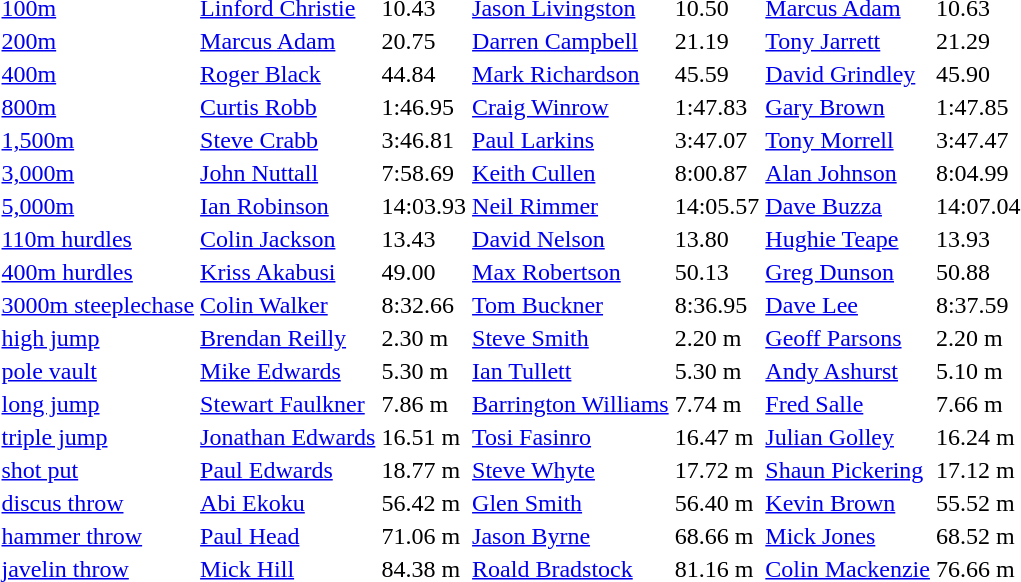<table>
<tr>
<td><a href='#'>100m</a></td>
<td><a href='#'>Linford Christie</a></td>
<td>10.43</td>
<td><a href='#'>Jason Livingston</a></td>
<td>10.50</td>
<td><a href='#'>Marcus Adam</a></td>
<td>10.63</td>
</tr>
<tr>
<td><a href='#'>200m</a></td>
<td><a href='#'>Marcus Adam</a></td>
<td>20.75</td>
<td><a href='#'>Darren Campbell</a></td>
<td>21.19</td>
<td><a href='#'>Tony Jarrett</a></td>
<td>21.29</td>
</tr>
<tr>
<td><a href='#'>400m</a></td>
<td><a href='#'>Roger Black</a></td>
<td>44.84</td>
<td><a href='#'>Mark Richardson</a></td>
<td>45.59</td>
<td><a href='#'>David Grindley</a></td>
<td>45.90</td>
</tr>
<tr>
<td><a href='#'>800m</a></td>
<td><a href='#'>Curtis Robb</a></td>
<td>1:46.95</td>
<td><a href='#'>Craig Winrow</a></td>
<td>1:47.83</td>
<td> <a href='#'>Gary Brown</a></td>
<td>1:47.85</td>
</tr>
<tr>
<td><a href='#'>1,500m</a></td>
<td><a href='#'>Steve Crabb</a></td>
<td>3:46.81</td>
<td><a href='#'>Paul Larkins</a></td>
<td>3:47.07</td>
<td><a href='#'>Tony Morrell</a></td>
<td>3:47.47</td>
</tr>
<tr>
<td><a href='#'>3,000m</a></td>
<td><a href='#'>John Nuttall</a></td>
<td>7:58.69</td>
<td><a href='#'>Keith Cullen</a></td>
<td>8:00.87</td>
<td><a href='#'>Alan Johnson</a></td>
<td>8:04.99</td>
</tr>
<tr>
<td><a href='#'>5,000m</a></td>
<td><a href='#'>Ian Robinson</a></td>
<td>14:03.93</td>
<td><a href='#'>Neil Rimmer</a></td>
<td>14:05.57</td>
<td><a href='#'>Dave Buzza</a></td>
<td>14:07.04</td>
</tr>
<tr>
<td><a href='#'>110m hurdles</a></td>
<td> <a href='#'>Colin Jackson</a></td>
<td>13.43</td>
<td><a href='#'>David Nelson</a></td>
<td>13.80</td>
<td><a href='#'>Hughie Teape</a></td>
<td>13.93</td>
</tr>
<tr>
<td><a href='#'>400m hurdles</a></td>
<td><a href='#'>Kriss Akabusi</a></td>
<td>49.00</td>
<td><a href='#'>Max Robertson</a></td>
<td>50.13</td>
<td><a href='#'>Greg Dunson</a></td>
<td>50.88</td>
</tr>
<tr>
<td><a href='#'>3000m steeplechase</a></td>
<td><a href='#'>Colin Walker</a></td>
<td>8:32.66</td>
<td><a href='#'>Tom Buckner</a></td>
<td>8:36.95</td>
<td><a href='#'>Dave Lee</a></td>
<td>8:37.59</td>
</tr>
<tr>
<td><a href='#'>high jump</a></td>
<td><a href='#'>Brendan Reilly</a></td>
<td>2.30 m</td>
<td><a href='#'>Steve Smith</a></td>
<td>2.20 m</td>
<td> <a href='#'>Geoff Parsons</a></td>
<td>2.20 m</td>
</tr>
<tr>
<td><a href='#'>pole vault</a></td>
<td><a href='#'>Mike Edwards</a></td>
<td>5.30 m</td>
<td><a href='#'>Ian Tullett</a></td>
<td>5.30 m</td>
<td><a href='#'>Andy Ashurst</a></td>
<td>5.10 m</td>
</tr>
<tr>
<td><a href='#'>long jump</a></td>
<td><a href='#'>Stewart Faulkner</a></td>
<td>7.86 m</td>
<td><a href='#'>Barrington Williams</a></td>
<td>7.74 m</td>
<td><a href='#'>Fred Salle</a></td>
<td>7.66 m </td>
</tr>
<tr>
<td><a href='#'>triple jump</a></td>
<td><a href='#'>Jonathan Edwards</a></td>
<td>16.51 m</td>
<td><a href='#'>Tosi Fasinro</a></td>
<td>16.47 m</td>
<td><a href='#'>Julian Golley</a></td>
<td>16.24 m </td>
</tr>
<tr>
<td><a href='#'>shot put</a></td>
<td> <a href='#'>Paul Edwards</a></td>
<td>18.77 m</td>
<td> <a href='#'>Steve Whyte</a></td>
<td>17.72 m</td>
<td> <a href='#'>Shaun Pickering</a></td>
<td>17.12 m</td>
</tr>
<tr>
<td><a href='#'>discus throw</a></td>
<td><a href='#'>Abi Ekoku</a></td>
<td>56.42 m</td>
<td><a href='#'>Glen Smith</a></td>
<td>56.40 m</td>
<td><a href='#'>Kevin Brown</a></td>
<td>55.52 m</td>
</tr>
<tr>
<td><a href='#'>hammer throw</a></td>
<td><a href='#'>Paul Head</a></td>
<td>71.06 m</td>
<td><a href='#'>Jason Byrne</a></td>
<td>68.66 m</td>
<td><a href='#'>Mick Jones</a></td>
<td>68.52 m</td>
</tr>
<tr>
<td><a href='#'>javelin throw</a></td>
<td><a href='#'>Mick Hill</a></td>
<td>84.38 m</td>
<td><a href='#'>Roald Bradstock</a></td>
<td>81.16 m</td>
<td><a href='#'>Colin Mackenzie</a></td>
<td>76.66 m</td>
</tr>
</table>
